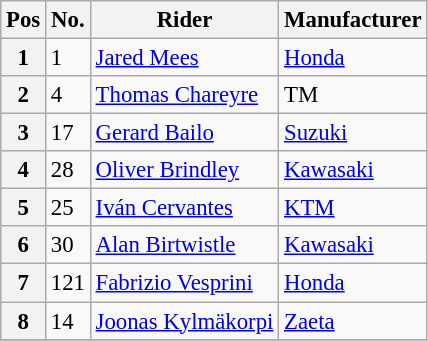<table class="wikitable" style="font-size:95%">
<tr>
<th>Pos</th>
<th>No.</th>
<th>Rider</th>
<th>Manufacturer</th>
</tr>
<tr>
<th>1</th>
<td>1</td>
<td> <a href='#'>Jared Mees</a></td>
<td><a href='#'>Honda</a></td>
</tr>
<tr>
<th>2</th>
<td>4</td>
<td> <a href='#'>Thomas Chareyre</a></td>
<td>TM</td>
</tr>
<tr>
<th>3</th>
<td>17</td>
<td> <a href='#'>Gerard Bailo</a></td>
<td><a href='#'>Suzuki</a></td>
</tr>
<tr>
<th>4</th>
<td>28</td>
<td> <a href='#'>Oliver Brindley</a></td>
<td><a href='#'>Kawasaki</a></td>
</tr>
<tr>
<th>5</th>
<td>25</td>
<td> <a href='#'>Iván Cervantes</a></td>
<td><a href='#'>KTM</a></td>
</tr>
<tr>
<th>6</th>
<td>30</td>
<td> <a href='#'>Alan Birtwistle</a></td>
<td><a href='#'>Kawasaki</a></td>
</tr>
<tr>
<th>7</th>
<td>121</td>
<td> <a href='#'>Fabrizio Vesprini</a></td>
<td><a href='#'>Honda</a></td>
</tr>
<tr>
<th>8</th>
<td>14</td>
<td> <a href='#'>Joonas Kylmäkorpi</a></td>
<td><a href='#'>Zaeta</a></td>
</tr>
<tr>
</tr>
</table>
